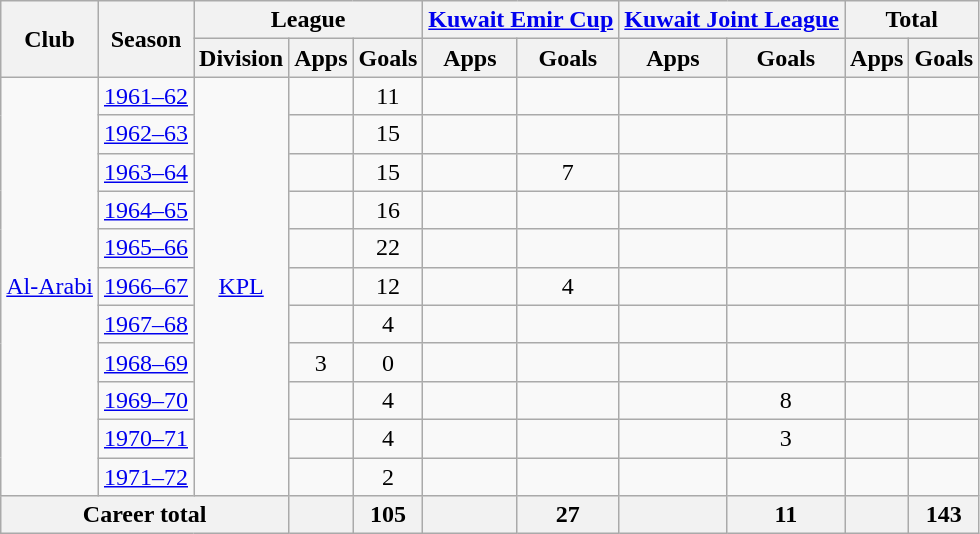<table class="wikitable" style="text-align:center">
<tr>
<th rowspan="2">Club</th>
<th rowspan="2">Season</th>
<th colspan="3">League</th>
<th colspan="2"><a href='#'>Kuwait Emir Cup</a></th>
<th colspan="2"><a href='#'>Kuwait Joint League</a></th>
<th colspan="2">Total</th>
</tr>
<tr>
<th>Division</th>
<th>Apps</th>
<th>Goals</th>
<th>Apps</th>
<th>Goals</th>
<th>Apps</th>
<th>Goals</th>
<th>Apps</th>
<th>Goals</th>
</tr>
<tr align=center>
<td rowspan="11" align=center valign=center><a href='#'>Al-Arabi</a></td>
<td><a href='#'>1961–62</a></td>
<td rowspan="11"><a href='#'>KPL</a></td>
<td></td>
<td>11</td>
<td></td>
<td></td>
<td></td>
<td></td>
<td></td>
<td></td>
</tr>
<tr>
<td><a href='#'>1962–63</a></td>
<td></td>
<td>15</td>
<td></td>
<td></td>
<td></td>
<td></td>
<td></td>
<td></td>
</tr>
<tr>
<td><a href='#'>1963–64</a></td>
<td></td>
<td>15</td>
<td></td>
<td>7</td>
<td></td>
<td></td>
<td></td>
<td></td>
</tr>
<tr>
<td><a href='#'>1964–65</a></td>
<td></td>
<td>16</td>
<td></td>
<td></td>
<td></td>
<td></td>
<td></td>
<td></td>
</tr>
<tr>
<td><a href='#'>1965–66</a></td>
<td></td>
<td>22</td>
<td></td>
<td></td>
<td></td>
<td></td>
<td></td>
<td></td>
</tr>
<tr>
<td><a href='#'>1966–67</a></td>
<td></td>
<td>12</td>
<td></td>
<td>4</td>
<td></td>
<td></td>
<td></td>
<td></td>
</tr>
<tr>
<td><a href='#'>1967–68</a></td>
<td></td>
<td>4</td>
<td></td>
<td></td>
<td></td>
<td></td>
<td></td>
<td></td>
</tr>
<tr>
<td><a href='#'>1968–69</a></td>
<td>3</td>
<td>0</td>
<td></td>
<td></td>
<td></td>
<td></td>
<td></td>
<td></td>
</tr>
<tr>
<td><a href='#'>1969–70</a></td>
<td></td>
<td>4</td>
<td></td>
<td></td>
<td></td>
<td>8</td>
<td></td>
<td></td>
</tr>
<tr>
<td><a href='#'>1970–71</a></td>
<td></td>
<td>4</td>
<td></td>
<td></td>
<td></td>
<td>3</td>
<td></td>
<td></td>
</tr>
<tr>
<td><a href='#'>1971–72</a></td>
<td></td>
<td>2</td>
<td></td>
<td></td>
<td></td>
<td></td>
<td></td>
<td></td>
</tr>
<tr align=center>
<th colspan="3">Career total</th>
<th></th>
<th>105</th>
<th></th>
<th>27</th>
<th></th>
<th>11</th>
<th></th>
<th>143</th>
</tr>
</table>
